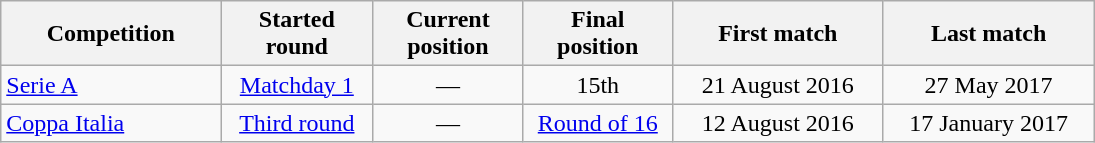<table class="wikitable" style="text-align:center; width:730px;">
<tr>
<th style="text-align:center; width:150px;">Competition</th>
<th style="text-align:center; width:100px;">Started round</th>
<th style="text-align:center; width:100px;">Current <br> position</th>
<th style="text-align:center; width:100px;">Final <br> position</th>
<th style="text-align:center; width:150px;">First match</th>
<th style="text-align:center; width:150px;">Last match</th>
</tr>
<tr>
<td style="text-align:left;"><a href='#'>Serie A</a></td>
<td><a href='#'>Matchday 1</a></td>
<td>—</td>
<td>15th</td>
<td>21 August 2016</td>
<td>27 May 2017</td>
</tr>
<tr>
<td style="text-align:left;"><a href='#'>Coppa Italia</a></td>
<td><a href='#'>Third round</a></td>
<td>—</td>
<td><a href='#'>Round of 16</a></td>
<td>12 August 2016</td>
<td>17 January 2017</td>
</tr>
</table>
